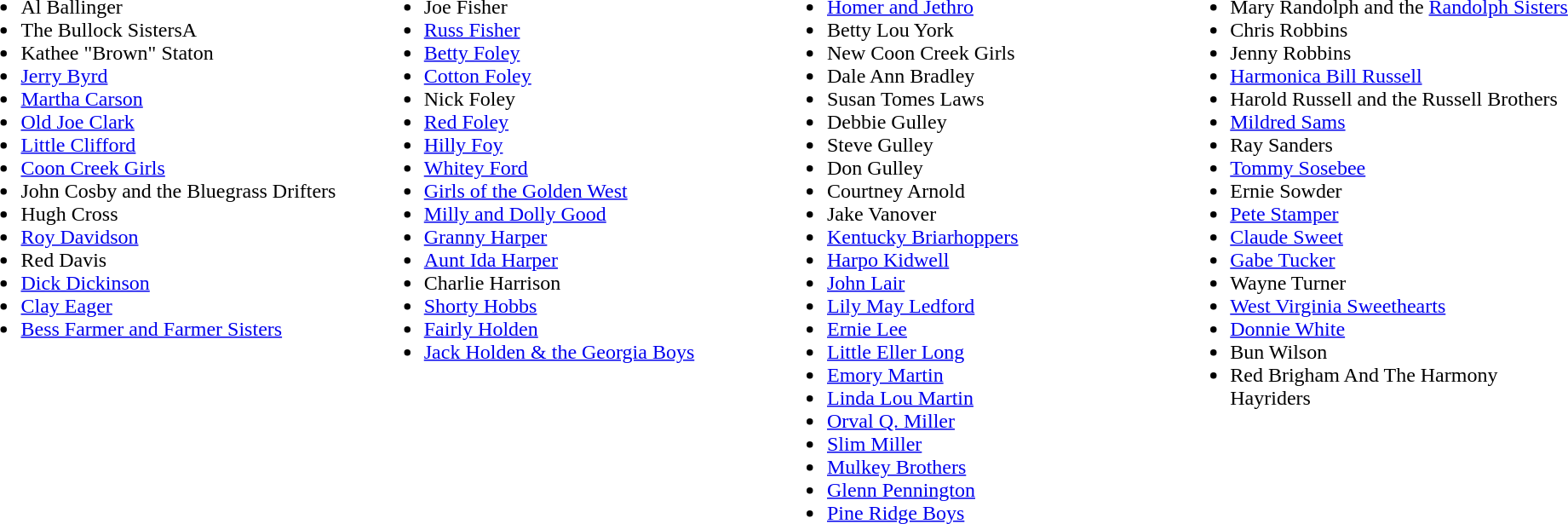<table>
<tr>
<td width="25%" valign="top"><br><ul><li>Al Ballinger</li><li>The Bullock SistersA</li><li>Kathee "Brown" Staton</li><li><a href='#'>Jerry Byrd</a></li><li><a href='#'>Martha Carson</a></li><li><a href='#'>Old Joe Clark</a></li><li><a href='#'>Little Clifford</a></li><li><a href='#'>Coon Creek Girls</a></li><li>John Cosby and the Bluegrass Drifters</li><li>Hugh Cross</li><li><a href='#'>Roy Davidson</a></li><li>Red Davis</li><li><a href='#'>Dick Dickinson</a></li><li><a href='#'>Clay Eager</a></li><li><a href='#'>Bess Farmer and Farmer Sisters</a></li></ul></td>
<td width="25%" valign="top"><br><ul><li>Joe Fisher</li><li><a href='#'>Russ Fisher</a></li><li><a href='#'>Betty Foley</a></li><li><a href='#'>Cotton Foley</a></li><li>Nick Foley</li><li><a href='#'>Red Foley</a></li><li><a href='#'>Hilly Foy</a></li><li><a href='#'>Whitey Ford</a></li><li><a href='#'>Girls of the Golden West</a></li><li><a href='#'>Milly and Dolly Good</a></li><li><a href='#'>Granny Harper</a></li><li><a href='#'>Aunt Ida Harper</a></li><li>Charlie Harrison</li><li><a href='#'>Shorty Hobbs</a></li><li><a href='#'>Fairly Holden</a></li><li><a href='#'>Jack Holden & the Georgia Boys</a></li></ul></td>
<td width="25%" valign="top"><br><ul><li><a href='#'>Homer and Jethro</a></li><li>Betty Lou York</li><li>New Coon Creek Girls</li><li>Dale Ann Bradley</li><li>Susan Tomes Laws</li><li>Debbie Gulley</li><li>Steve Gulley</li><li>Don Gulley</li><li>Courtney Arnold</li><li>Jake Vanover</li><li><a href='#'>Kentucky Briarhoppers</a></li><li><a href='#'>Harpo Kidwell</a></li><li><a href='#'>John Lair</a></li><li><a href='#'>Lily May Ledford</a></li><li><a href='#'>Ernie Lee</a></li><li><a href='#'>Little Eller Long</a></li><li><a href='#'>Emory Martin</a></li><li><a href='#'>Linda Lou Martin</a></li><li><a href='#'>Orval Q. Miller</a></li><li><a href='#'>Slim Miller</a></li><li><a href='#'>Mulkey Brothers</a></li><li><a href='#'>Glenn Pennington</a></li><li><a href='#'>Pine Ridge Boys</a></li></ul></td>
<td width="25%" valign="top"><br><ul><li>Mary Randolph and the <a href='#'>Randolph Sisters</a></li><li>Chris Robbins</li><li>Jenny Robbins</li><li><a href='#'>Harmonica Bill Russell</a></li><li>Harold Russell and the Russell Brothers</li><li><a href='#'>Mildred Sams</a></li><li>Ray Sanders</li><li><a href='#'>Tommy Sosebee</a></li><li>Ernie Sowder</li><li><a href='#'>Pete Stamper</a></li><li><a href='#'>Claude Sweet</a></li><li><a href='#'>Gabe Tucker</a></li><li>Wayne Turner</li><li><a href='#'>West Virginia Sweethearts</a></li><li><a href='#'>Donnie White</a></li><li>Bun Wilson</li><li>Red Brigham And The Harmony Hayriders</li></ul></td>
</tr>
</table>
